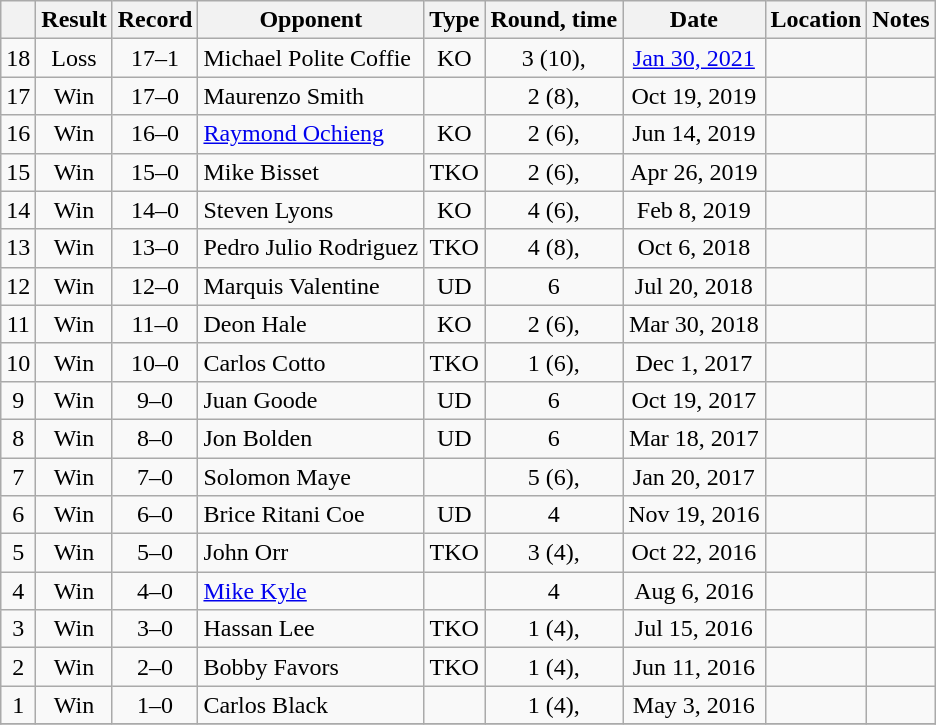<table class="wikitable" style="text-align:center">
<tr>
<th></th>
<th>Result</th>
<th>Record</th>
<th>Opponent</th>
<th>Type</th>
<th>Round, time</th>
<th>Date</th>
<th>Location</th>
<th>Notes</th>
</tr>
<tr>
<td>18</td>
<td>Loss</td>
<td>17–1</td>
<td align=left>Michael Polite Coffie</td>
<td>KO</td>
<td>3 (10), </td>
<td><a href='#'>Jan 30, 2021</a></td>
<td align=left></td>
<td></td>
</tr>
<tr>
<td>17</td>
<td>Win</td>
<td>17–0</td>
<td align=left>Maurenzo Smith</td>
<td></td>
<td>2 (8), </td>
<td>Oct 19, 2019</td>
<td align=left></td>
<td></td>
</tr>
<tr>
<td>16</td>
<td>Win</td>
<td>16–0</td>
<td align=left><a href='#'>Raymond Ochieng</a></td>
<td>KO</td>
<td>2 (6), </td>
<td>Jun 14, 2019</td>
<td align=left></td>
<td></td>
</tr>
<tr>
<td>15</td>
<td>Win</td>
<td>15–0</td>
<td align=left>Mike Bisset</td>
<td>TKO</td>
<td>2 (6), </td>
<td>Apr 26, 2019</td>
<td align=left></td>
<td></td>
</tr>
<tr>
<td>14</td>
<td>Win</td>
<td>14–0</td>
<td align=left>Steven Lyons</td>
<td>KO</td>
<td>4 (6), </td>
<td>Feb 8, 2019</td>
<td align=left></td>
<td></td>
</tr>
<tr>
<td>13</td>
<td>Win</td>
<td>13–0</td>
<td align=left>Pedro Julio Rodriguez</td>
<td>TKO</td>
<td>4 (8), </td>
<td>Oct 6, 2018</td>
<td align=left></td>
<td></td>
</tr>
<tr>
<td>12</td>
<td>Win</td>
<td>12–0</td>
<td align=left>Marquis Valentine</td>
<td>UD</td>
<td>6</td>
<td>Jul 20, 2018</td>
<td align=left></td>
<td></td>
</tr>
<tr>
<td>11</td>
<td>Win</td>
<td>11–0</td>
<td align=left>Deon Hale</td>
<td>KO</td>
<td>2 (6), </td>
<td>Mar 30, 2018</td>
<td align=left></td>
<td></td>
</tr>
<tr>
<td>10</td>
<td>Win</td>
<td>10–0</td>
<td align=left>Carlos Cotto</td>
<td>TKO</td>
<td>1 (6), </td>
<td>Dec 1, 2017</td>
<td align=left></td>
<td></td>
</tr>
<tr>
<td>9</td>
<td>Win</td>
<td>9–0</td>
<td align=left>Juan Goode</td>
<td>UD</td>
<td>6</td>
<td>Oct 19, 2017</td>
<td align=left></td>
<td></td>
</tr>
<tr>
<td>8</td>
<td>Win</td>
<td>8–0</td>
<td align=left>Jon Bolden</td>
<td>UD</td>
<td>6</td>
<td>Mar 18, 2017</td>
<td align=left></td>
<td></td>
</tr>
<tr>
<td>7</td>
<td>Win</td>
<td>7–0</td>
<td align=left>Solomon Maye</td>
<td></td>
<td>5 (6), </td>
<td>Jan 20, 2017</td>
<td align=left></td>
<td></td>
</tr>
<tr>
<td>6</td>
<td>Win</td>
<td>6–0</td>
<td align=left>Brice Ritani Coe</td>
<td>UD</td>
<td>4</td>
<td>Nov 19, 2016</td>
<td align=left></td>
<td></td>
</tr>
<tr>
<td>5</td>
<td>Win</td>
<td>5–0</td>
<td align=left>John Orr</td>
<td>TKO</td>
<td>3 (4), </td>
<td>Oct 22, 2016</td>
<td align=left></td>
<td></td>
</tr>
<tr>
<td>4</td>
<td>Win</td>
<td>4–0</td>
<td align=left><a href='#'>Mike Kyle</a></td>
<td></td>
<td>4</td>
<td>Aug 6, 2016</td>
<td align=left></td>
<td></td>
</tr>
<tr>
<td>3</td>
<td>Win</td>
<td>3–0</td>
<td align=left>Hassan Lee</td>
<td>TKO</td>
<td>1 (4), </td>
<td>Jul 15, 2016</td>
<td align=left></td>
<td></td>
</tr>
<tr>
<td>2</td>
<td>Win</td>
<td>2–0</td>
<td align=left>Bobby Favors</td>
<td>TKO</td>
<td>1 (4), </td>
<td>Jun 11, 2016</td>
<td align=left></td>
<td></td>
</tr>
<tr>
<td>1</td>
<td>Win</td>
<td>1–0</td>
<td align=left>Carlos Black</td>
<td></td>
<td>1 (4), </td>
<td>May 3, 2016</td>
<td align=left></td>
<td></td>
</tr>
<tr>
</tr>
</table>
